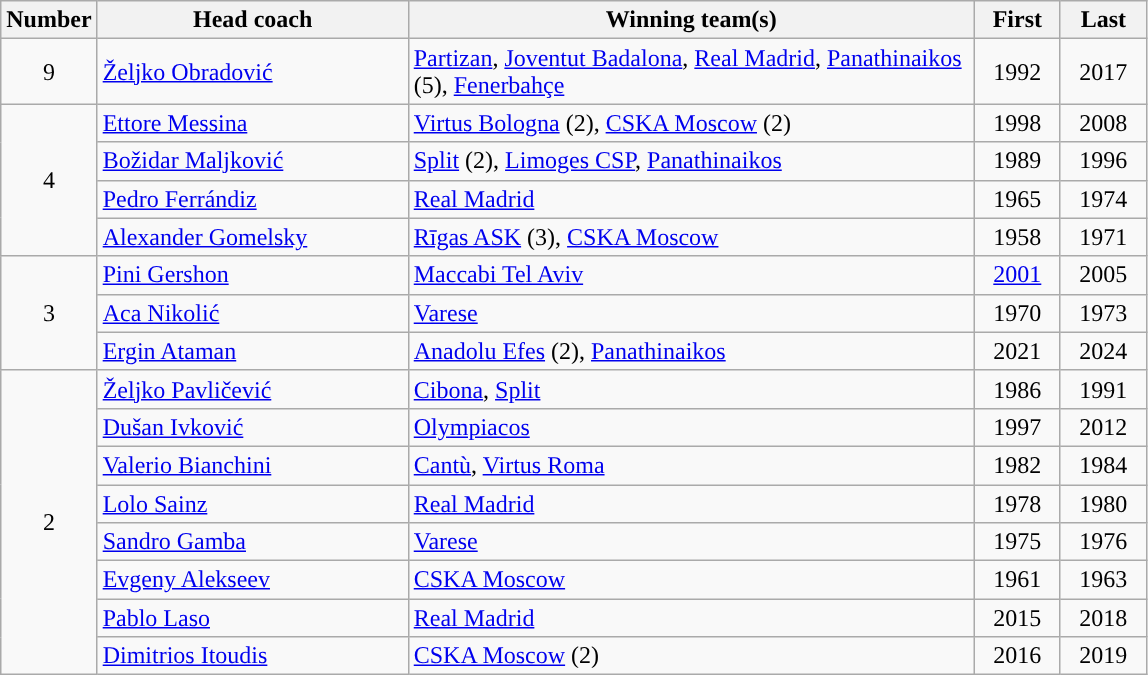<table class="wikitable">
<tr>
<th style="width:40px">Number</th>
<th style="width:200px">Head coach</th>
<th style="width:370px">Winning team(s)</th>
<th style="width:50px">First</th>
<th style="width:50px">Last</th>
</tr>
<tr>
<td style="text-align:center;">9</td>
<td>  <a href='#'>Željko Obradović</a></td>
<td> <a href='#'>Partizan</a>,  <a href='#'>Joventut Badalona</a>,  <a href='#'>Real Madrid</a>,  <a href='#'>Panathinaikos</a> (5),  <a href='#'>Fenerbahçe</a></td>
<td style="text-align:center;">1992</td>
<td style="text-align:center;">2017</td>
</tr>
<tr>
<td rowspan=4 style="text-align:center;">4</td>
<td> <a href='#'>Ettore Messina</a></td>
<td> <a href='#'>Virtus Bologna</a> (2),  <a href='#'>CSKA Moscow</a> (2)</td>
<td style="text-align:center;">1998</td>
<td style="text-align:center;">2008</td>
</tr>
<tr>
<td>  <a href='#'>Božidar Maljković</a></td>
<td> <a href='#'>Split</a> (2),  <a href='#'>Limoges CSP</a>,  <a href='#'>Panathinaikos</a></td>
<td style="text-align:center;">1989</td>
<td style="text-align:center;">1996</td>
</tr>
<tr>
<td> <a href='#'>Pedro Ferrándiz</a></td>
<td> <a href='#'>Real Madrid</a></td>
<td style="text-align:center;">1965</td>
<td style="text-align:center;">1974</td>
</tr>
<tr>
<td> <a href='#'>Alexander Gomelsky</a></td>
<td> <a href='#'>Rīgas ASK</a> (3),   <a href='#'>CSKA Moscow</a></td>
<td style="text-align:center;">1958</td>
<td style="text-align:center;">1971</td>
</tr>
<tr>
<td rowspan="3" style="text-align:center;">3</td>
<td> <a href='#'>Pini Gershon</a></td>
<td> <a href='#'>Maccabi Tel Aviv</a></td>
<td style="text-align:center;"><a href='#'>2001</a></td>
<td style="text-align:center;">2005</td>
</tr>
<tr>
<td> <a href='#'>Aca Nikolić</a></td>
<td> <a href='#'>Varese</a></td>
<td style="text-align:center;">1970</td>
<td style="text-align:center;">1973</td>
</tr>
<tr>
<td> <a href='#'>Ergin Ataman</a></td>
<td> <a href='#'>Anadolu Efes</a> (2),  <a href='#'>Panathinaikos</a></td>
<td style="text-align:center;">2021</td>
<td style="text-align:center;">2024</td>
</tr>
<tr>
<td rowspan="8" style="text-align:center;">2</td>
<td> <a href='#'>Željko Pavličević</a></td>
<td> <a href='#'>Cibona</a>,  <a href='#'>Split</a></td>
<td style="text-align:center;">1986</td>
<td style="text-align:center;">1991</td>
</tr>
<tr>
<td>  <a href='#'>Dušan Ivković</a></td>
<td> <a href='#'>Olympiacos</a></td>
<td style="text-align:center;">1997</td>
<td style="text-align:center;">2012</td>
</tr>
<tr>
<td> <a href='#'>Valerio Bianchini</a></td>
<td>  <a href='#'>Cantù</a>,  <a href='#'>Virtus Roma</a></td>
<td style="text-align:center;">1982</td>
<td style="text-align:center;">1984</td>
</tr>
<tr>
<td> <a href='#'>Lolo Sainz</a></td>
<td> <a href='#'>Real Madrid</a></td>
<td style="text-align:center;">1978</td>
<td style="text-align:center;">1980</td>
</tr>
<tr>
<td> <a href='#'>Sandro Gamba</a></td>
<td> <a href='#'>Varese</a></td>
<td style="text-align:center;">1975</td>
<td style="text-align:center;">1976</td>
</tr>
<tr>
<td> <a href='#'>Evgeny Alekseev</a></td>
<td> <a href='#'>CSKA Moscow</a></td>
<td style="text-align:center;">1961</td>
<td style="text-align:center;">1963</td>
</tr>
<tr>
<td> <a href='#'>Pablo Laso</a></td>
<td> <a href='#'>Real Madrid</a></td>
<td style="text-align:center;">2015</td>
<td style="text-align:center;">2018</td>
</tr>
<tr>
<td> <a href='#'>Dimitrios Itoudis</a></td>
<td> <a href='#'>CSKA Moscow</a> (2)</td>
<td style="text-align:center;">2016</td>
<td style="text-align:center;">2019</td>
</tr>
</table>
